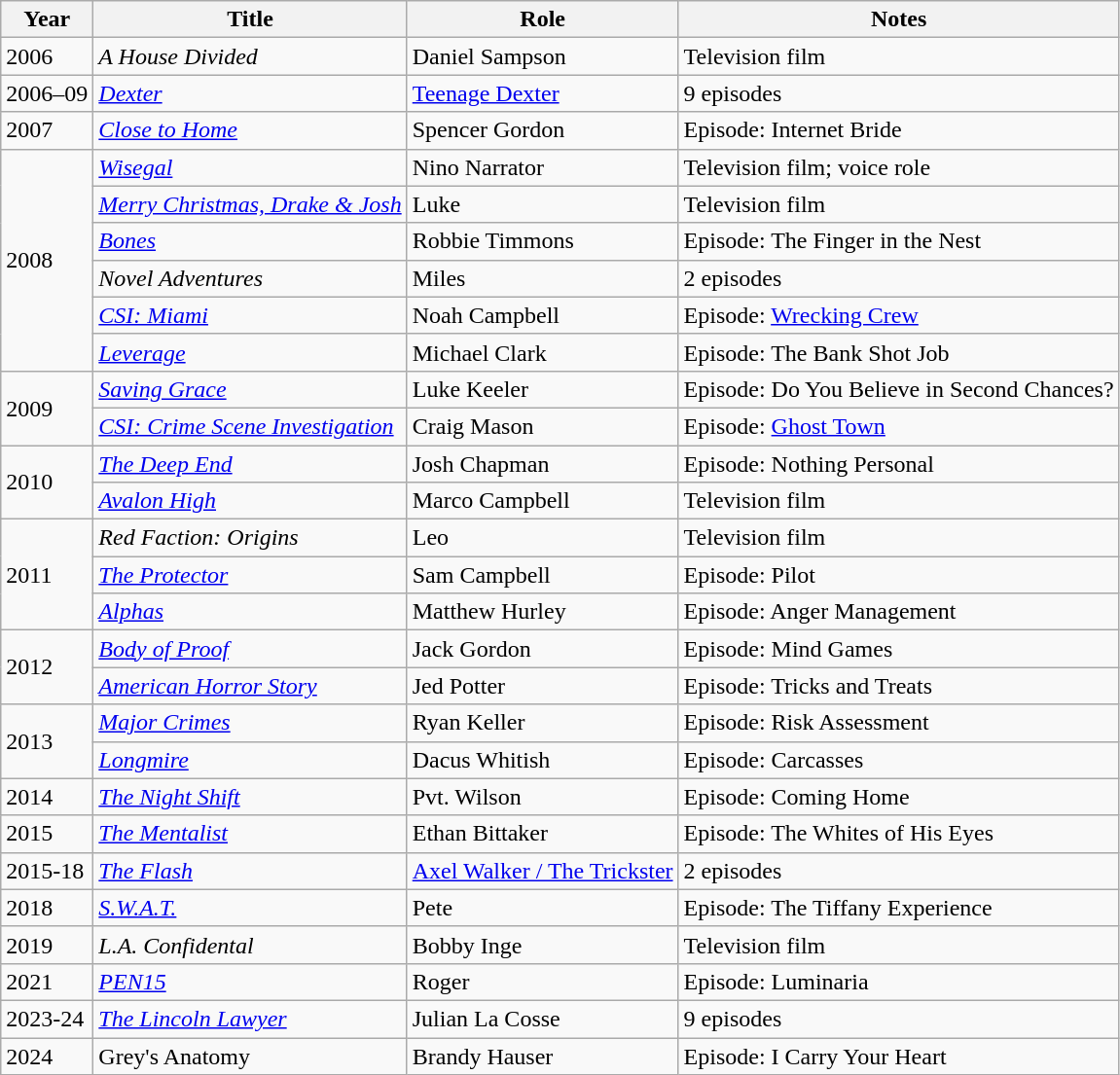<table class="wikitable sortable">
<tr>
<th>Year</th>
<th>Title</th>
<th>Role</th>
<th>Notes</th>
</tr>
<tr>
<td>2006</td>
<td><em>A House Divided</em></td>
<td>Daniel Sampson</td>
<td>Television film</td>
</tr>
<tr>
<td>2006–09</td>
<td><em><a href='#'>Dexter</a></em></td>
<td><a href='#'>Teenage Dexter</a></td>
<td>9 episodes</td>
</tr>
<tr>
<td>2007</td>
<td><em><a href='#'>Close to Home</a></em></td>
<td>Spencer Gordon</td>
<td>Episode: Internet Bride</td>
</tr>
<tr>
<td rowspan="6">2008</td>
<td><em><a href='#'>Wisegal</a></em></td>
<td>Nino Narrator</td>
<td>Television film; voice role</td>
</tr>
<tr>
<td><em><a href='#'>Merry Christmas, Drake & Josh</a></em></td>
<td>Luke</td>
<td>Television film</td>
</tr>
<tr>
<td><em><a href='#'>Bones</a></em></td>
<td>Robbie Timmons</td>
<td>Episode: The Finger in the Nest</td>
</tr>
<tr>
<td><em>Novel Adventures</em></td>
<td>Miles</td>
<td>2 episodes</td>
</tr>
<tr>
<td><em><a href='#'>CSI: Miami</a></em></td>
<td>Noah Campbell</td>
<td>Episode: <a href='#'>Wrecking Crew</a></td>
</tr>
<tr>
<td><em><a href='#'>Leverage</a></em></td>
<td>Michael Clark</td>
<td>Episode: The Bank Shot Job</td>
</tr>
<tr>
<td rowspan="2">2009</td>
<td><em><a href='#'>Saving Grace</a></em></td>
<td>Luke Keeler</td>
<td>Episode: Do You Believe in Second Chances?</td>
</tr>
<tr>
<td><em><a href='#'>CSI: Crime Scene Investigation</a></em></td>
<td>Craig Mason</td>
<td>Episode: <a href='#'>Ghost Town</a></td>
</tr>
<tr>
<td rowspan="2">2010</td>
<td><em><a href='#'>The Deep End</a></em></td>
<td>Josh Chapman</td>
<td>Episode: Nothing Personal</td>
</tr>
<tr>
<td><em><a href='#'>Avalon High</a></em></td>
<td>Marco Campbell</td>
<td>Television film</td>
</tr>
<tr>
<td rowspan="3">2011</td>
<td><em>Red Faction: Origins</em></td>
<td>Leo</td>
<td>Television film</td>
</tr>
<tr>
<td><em><a href='#'>The Protector</a></em></td>
<td>Sam Campbell</td>
<td>Episode: Pilot</td>
</tr>
<tr>
<td><em><a href='#'>Alphas</a></em></td>
<td>Matthew Hurley</td>
<td>Episode: Anger Management</td>
</tr>
<tr>
<td rowspan="2">2012</td>
<td><em><a href='#'>Body of Proof</a></em></td>
<td>Jack Gordon</td>
<td>Episode: Mind Games</td>
</tr>
<tr>
<td><em><a href='#'>American Horror Story</a></em></td>
<td>Jed Potter</td>
<td>Episode: Tricks and Treats</td>
</tr>
<tr>
<td rowspan="2">2013</td>
<td><em><a href='#'>Major Crimes</a></em></td>
<td>Ryan Keller</td>
<td>Episode: Risk Assessment</td>
</tr>
<tr>
<td><em><a href='#'>Longmire</a></em></td>
<td>Dacus Whitish</td>
<td>Episode: Carcasses</td>
</tr>
<tr>
<td>2014</td>
<td><em><a href='#'>The Night Shift</a></em></td>
<td>Pvt. Wilson</td>
<td>Episode: Coming Home</td>
</tr>
<tr>
<td>2015</td>
<td><em><a href='#'>The Mentalist</a></em></td>
<td>Ethan Bittaker</td>
<td>Episode: The Whites of His Eyes</td>
</tr>
<tr>
<td>2015-18</td>
<td><em><a href='#'>The Flash</a></em></td>
<td><a href='#'>Axel Walker / The Trickster</a></td>
<td>2 episodes</td>
</tr>
<tr>
<td>2018</td>
<td><em><a href='#'>S.W.A.T.</a></em></td>
<td>Pete</td>
<td>Episode: The Tiffany Experience</td>
</tr>
<tr>
<td>2019</td>
<td><em>L.A. Confidental</em></td>
<td>Bobby Inge</td>
<td>Television film</td>
</tr>
<tr>
<td>2021</td>
<td><em><a href='#'>PEN15</a></em></td>
<td>Roger</td>
<td>Episode: Luminaria</td>
</tr>
<tr>
<td>2023-24</td>
<td><em><a href='#'>The Lincoln Lawyer</a></em></td>
<td>Julian La Cosse</td>
<td>9 episodes</td>
</tr>
<tr>
<td>2024</td>
<td>Grey's Anatomy</td>
<td>Brandy Hauser</td>
<td>Episode: I Carry Your Heart</td>
</tr>
</table>
